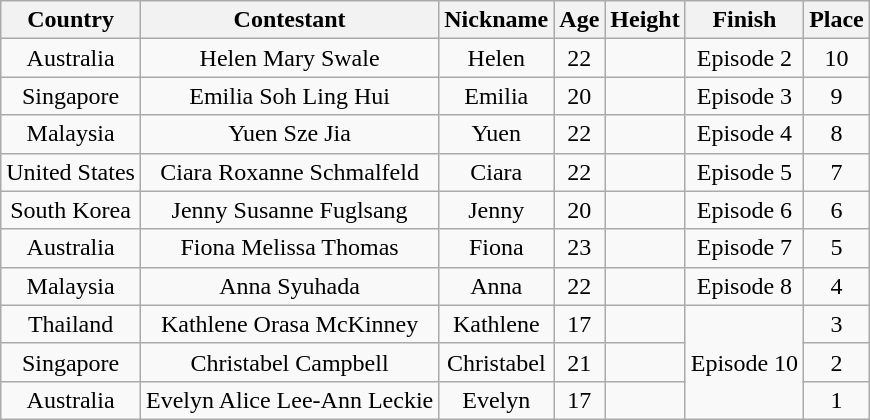<table class="wikitable sortable" style="text-align:center">
<tr>
<th>Country</th>
<th>Contestant</th>
<th>Nickname</th>
<th>Age</th>
<th>Height</th>
<th>Finish</th>
<th>Place</th>
</tr>
<tr>
<td>Australia</td>
<td>Helen Mary Swale</td>
<td>Helen</td>
<td>22</td>
<td></td>
<td>Episode 2</td>
<td>10</td>
</tr>
<tr>
<td>Singapore</td>
<td>Emilia Soh Ling Hui</td>
<td>Emilia</td>
<td>20</td>
<td></td>
<td>Episode 3</td>
<td>9</td>
</tr>
<tr>
<td>Malaysia</td>
<td>Yuen Sze Jia</td>
<td>Yuen</td>
<td>22</td>
<td></td>
<td>Episode 4</td>
<td>8</td>
</tr>
<tr>
<td>United States</td>
<td>Ciara Roxanne Schmalfeld</td>
<td>Ciara</td>
<td>22</td>
<td></td>
<td>Episode 5</td>
<td>7</td>
</tr>
<tr>
<td>South Korea</td>
<td>Jenny Susanne Fuglsang</td>
<td>Jenny</td>
<td>20</td>
<td></td>
<td>Episode 6</td>
<td>6</td>
</tr>
<tr>
<td>Australia</td>
<td>Fiona Melissa Thomas</td>
<td>Fiona</td>
<td>23</td>
<td></td>
<td>Episode 7</td>
<td>5</td>
</tr>
<tr>
<td>Malaysia</td>
<td>Anna Syuhada</td>
<td>Anna</td>
<td>22</td>
<td></td>
<td>Episode 8</td>
<td>4</td>
</tr>
<tr>
<td>Thailand</td>
<td>Kathlene Orasa McKinney</td>
<td>Kathlene</td>
<td>17</td>
<td></td>
<td rowspan=3>Episode 10</td>
<td>3</td>
</tr>
<tr>
<td>Singapore</td>
<td>Christabel Campbell</td>
<td>Christabel</td>
<td>21</td>
<td></td>
<td>2</td>
</tr>
<tr>
<td>Australia</td>
<td>Evelyn Alice Lee-Ann Leckie</td>
<td>Evelyn</td>
<td>17</td>
<td></td>
<td>1</td>
</tr>
</table>
